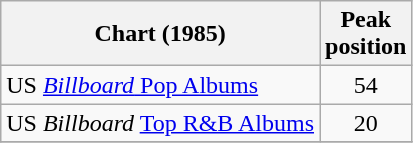<table class="wikitable">
<tr>
<th>Chart (1985)</th>
<th>Peak<br>position</th>
</tr>
<tr>
<td>US <a href='#'><em>Billboard</em> Pop Albums</a></td>
<td align=center>54</td>
</tr>
<tr>
<td>US <em>Billboard</em> <a href='#'>Top R&B Albums</a></td>
<td align=center>20</td>
</tr>
<tr>
</tr>
</table>
